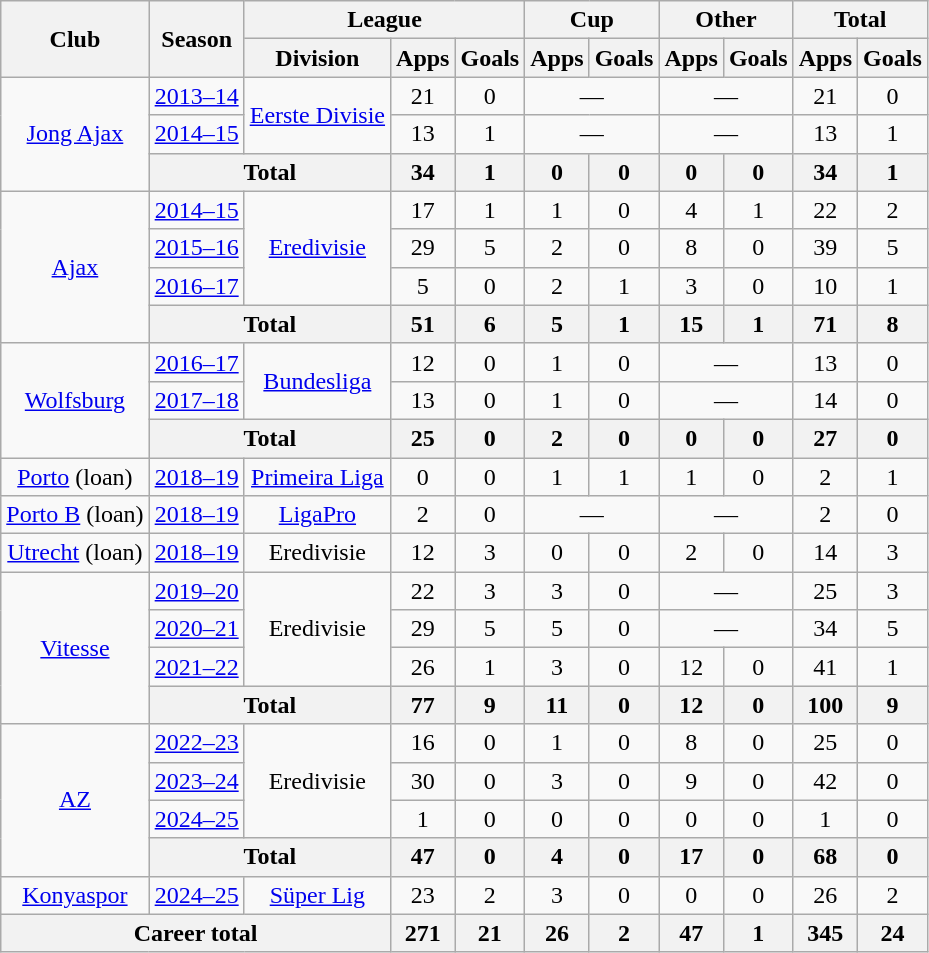<table class="wikitable" style="text-align: center;">
<tr>
<th rowspan="2">Club</th>
<th rowspan="2">Season</th>
<th colspan="3">League</th>
<th colspan="2">Cup</th>
<th colspan="2">Other</th>
<th colspan="2">Total</th>
</tr>
<tr>
<th>Division</th>
<th>Apps</th>
<th>Goals</th>
<th>Apps</th>
<th>Goals</th>
<th>Apps</th>
<th>Goals</th>
<th>Apps</th>
<th>Goals</th>
</tr>
<tr>
<td rowspan="3"><a href='#'>Jong Ajax</a></td>
<td><a href='#'>2013–14</a></td>
<td rowspan="2"><a href='#'>Eerste Divisie</a></td>
<td>21</td>
<td>0</td>
<td colspan="2">—</td>
<td colspan="2">—</td>
<td>21</td>
<td>0</td>
</tr>
<tr>
<td><a href='#'>2014–15</a></td>
<td>13</td>
<td>1</td>
<td colspan="2">—</td>
<td colspan="2">—</td>
<td>13</td>
<td>1</td>
</tr>
<tr>
<th colspan="2">Total</th>
<th>34</th>
<th>1</th>
<th>0</th>
<th>0</th>
<th>0</th>
<th>0</th>
<th>34</th>
<th>1</th>
</tr>
<tr>
<td rowspan="4"><a href='#'>Ajax</a></td>
<td><a href='#'>2014–15</a></td>
<td rowspan="3"><a href='#'>Eredivisie</a></td>
<td>17</td>
<td>1</td>
<td>1</td>
<td>0</td>
<td>4</td>
<td>1</td>
<td>22</td>
<td>2</td>
</tr>
<tr>
<td><a href='#'>2015–16</a></td>
<td>29</td>
<td>5</td>
<td>2</td>
<td>0</td>
<td>8</td>
<td>0</td>
<td>39</td>
<td>5</td>
</tr>
<tr>
<td><a href='#'>2016–17</a></td>
<td>5</td>
<td>0</td>
<td>2</td>
<td>1</td>
<td>3</td>
<td>0</td>
<td>10</td>
<td>1</td>
</tr>
<tr>
<th colspan="2">Total</th>
<th>51</th>
<th>6</th>
<th>5</th>
<th>1</th>
<th>15</th>
<th>1</th>
<th>71</th>
<th>8</th>
</tr>
<tr>
<td rowspan="3"><a href='#'>Wolfsburg</a></td>
<td><a href='#'>2016–17</a></td>
<td rowspan="2"><a href='#'>Bundesliga</a></td>
<td>12</td>
<td>0</td>
<td>1</td>
<td>0</td>
<td colspan="2">—</td>
<td>13</td>
<td>0</td>
</tr>
<tr>
<td><a href='#'>2017–18</a></td>
<td>13</td>
<td>0</td>
<td>1</td>
<td>0</td>
<td colspan="2">—</td>
<td>14</td>
<td>0</td>
</tr>
<tr>
<th colspan="2">Total</th>
<th>25</th>
<th>0</th>
<th>2</th>
<th>0</th>
<th>0</th>
<th>0</th>
<th>27</th>
<th>0</th>
</tr>
<tr>
<td><a href='#'>Porto</a> (loan)</td>
<td><a href='#'>2018–19</a></td>
<td><a href='#'>Primeira Liga</a></td>
<td>0</td>
<td>0</td>
<td>1</td>
<td>1</td>
<td>1</td>
<td>0</td>
<td>2</td>
<td>1</td>
</tr>
<tr>
<td><a href='#'>Porto B</a> (loan)</td>
<td><a href='#'>2018–19</a></td>
<td><a href='#'>LigaPro</a></td>
<td>2</td>
<td>0</td>
<td colspan="2">—</td>
<td colspan="2">—</td>
<td>2</td>
<td>0</td>
</tr>
<tr>
<td><a href='#'>Utrecht</a> (loan)</td>
<td><a href='#'>2018–19</a></td>
<td>Eredivisie</td>
<td>12</td>
<td>3</td>
<td>0</td>
<td>0</td>
<td>2</td>
<td>0</td>
<td>14</td>
<td>3</td>
</tr>
<tr>
<td rowspan="4"><a href='#'>Vitesse</a></td>
<td><a href='#'>2019–20</a></td>
<td rowspan="3">Eredivisie</td>
<td>22</td>
<td>3</td>
<td>3</td>
<td>0</td>
<td colspan="2">—</td>
<td>25</td>
<td>3</td>
</tr>
<tr>
<td><a href='#'>2020–21</a></td>
<td>29</td>
<td>5</td>
<td>5</td>
<td>0</td>
<td colspan="2">—</td>
<td>34</td>
<td>5</td>
</tr>
<tr>
<td><a href='#'>2021–22</a></td>
<td>26</td>
<td>1</td>
<td>3</td>
<td>0</td>
<td>12</td>
<td>0</td>
<td>41</td>
<td>1</td>
</tr>
<tr>
<th colspan="2">Total</th>
<th>77</th>
<th>9</th>
<th>11</th>
<th>0</th>
<th>12</th>
<th>0</th>
<th>100</th>
<th>9</th>
</tr>
<tr>
<td rowspan="4"><a href='#'>AZ</a></td>
<td><a href='#'>2022–23</a></td>
<td rowspan="3">Eredivisie</td>
<td>16</td>
<td>0</td>
<td>1</td>
<td>0</td>
<td>8</td>
<td>0</td>
<td>25</td>
<td>0</td>
</tr>
<tr>
<td><a href='#'>2023–24</a></td>
<td>30</td>
<td>0</td>
<td>3</td>
<td>0</td>
<td>9</td>
<td>0</td>
<td>42</td>
<td>0</td>
</tr>
<tr>
<td><a href='#'>2024–25</a></td>
<td>1</td>
<td>0</td>
<td>0</td>
<td>0</td>
<td>0</td>
<td>0</td>
<td>1</td>
<td>0</td>
</tr>
<tr>
<th colspan="2">Total</th>
<th>47</th>
<th>0</th>
<th>4</th>
<th>0</th>
<th>17</th>
<th>0</th>
<th>68</th>
<th>0</th>
</tr>
<tr>
<td rowspan="1"><a href='#'>Konyaspor</a></td>
<td><a href='#'>2024–25</a></td>
<td rowspan="1"><a href='#'>Süper Lig</a></td>
<td>23</td>
<td>2</td>
<td>3</td>
<td>0</td>
<td>0</td>
<td>0</td>
<td>26</td>
<td>2</td>
</tr>
<tr>
<th colspan="3">Career total</th>
<th>271</th>
<th>21</th>
<th>26</th>
<th>2</th>
<th>47</th>
<th>1</th>
<th>345</th>
<th>24</th>
</tr>
</table>
